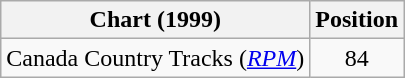<table class="wikitable sortable">
<tr>
<th scope="col">Chart (1999)</th>
<th scope="col">Position</th>
</tr>
<tr>
<td>Canada Country Tracks (<em><a href='#'>RPM</a></em>)</td>
<td align="center">84</td>
</tr>
</table>
